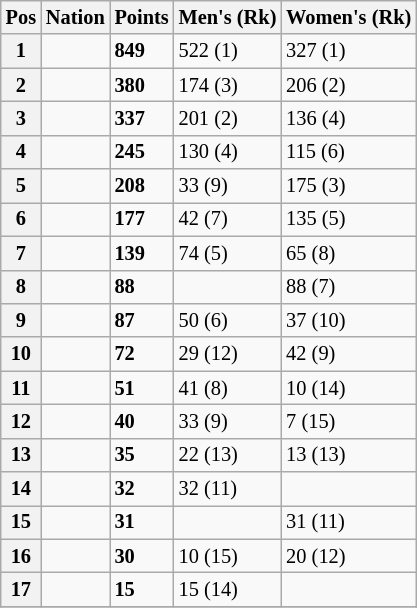<table class="wikitable" style="font-size: 85%">
<tr valign="top">
<th valign="middle">Pos</th>
<th valign="middle">Nation</th>
<th valign="middle">Points</th>
<th valign="middle">Men's (Rk)</th>
<th valign="middle">Women's (Rk)</th>
</tr>
<tr valign="top">
<th>1</th>
<td></td>
<td><strong>849</strong></td>
<td>522 (1)</td>
<td>327 (1)</td>
</tr>
<tr>
<th>2</th>
<td></td>
<td><strong>380</strong></td>
<td>174 (3)</td>
<td>206 (2)</td>
</tr>
<tr>
<th>3</th>
<td></td>
<td><strong>337</strong></td>
<td>201 (2)</td>
<td>136 (4)</td>
</tr>
<tr>
<th>4</th>
<td></td>
<td><strong>245</strong></td>
<td>130 (4)</td>
<td>115 (6)</td>
</tr>
<tr>
<th>5</th>
<td></td>
<td><strong>208</strong></td>
<td>33 (9)</td>
<td>175 (3)</td>
</tr>
<tr>
<th>6</th>
<td></td>
<td><strong>177</strong></td>
<td>42 (7)</td>
<td>135 (5)</td>
</tr>
<tr>
<th>7</th>
<td></td>
<td><strong>139</strong></td>
<td>74 (5)</td>
<td>65 (8)</td>
</tr>
<tr>
<th>8</th>
<td></td>
<td><strong>88</strong></td>
<td></td>
<td>88 (7)</td>
</tr>
<tr>
<th>9</th>
<td></td>
<td><strong>87</strong></td>
<td>50 (6)</td>
<td>37 (10)</td>
</tr>
<tr>
<th>10</th>
<td></td>
<td><strong>72</strong></td>
<td>29 (12)</td>
<td>42 (9)</td>
</tr>
<tr>
<th>11</th>
<td></td>
<td><strong>51</strong></td>
<td>41 (8)</td>
<td>10 (14)</td>
</tr>
<tr>
<th>12</th>
<td></td>
<td><strong>40</strong></td>
<td>33 (9)</td>
<td>7 (15)</td>
</tr>
<tr>
<th>13</th>
<td></td>
<td><strong>35</strong></td>
<td>22 (13)</td>
<td>13 (13)</td>
</tr>
<tr>
<th>14</th>
<td></td>
<td><strong>32</strong></td>
<td>32 (11)</td>
<td></td>
</tr>
<tr>
<th>15</th>
<td></td>
<td><strong>31</strong></td>
<td></td>
<td>31 (11)</td>
</tr>
<tr>
<th>16</th>
<td></td>
<td><strong>30</strong></td>
<td>10 (15)</td>
<td>20 (12)</td>
</tr>
<tr>
<th>17</th>
<td></td>
<td><strong>15</strong></td>
<td>15 (14)</td>
<td></td>
</tr>
<tr>
</tr>
</table>
